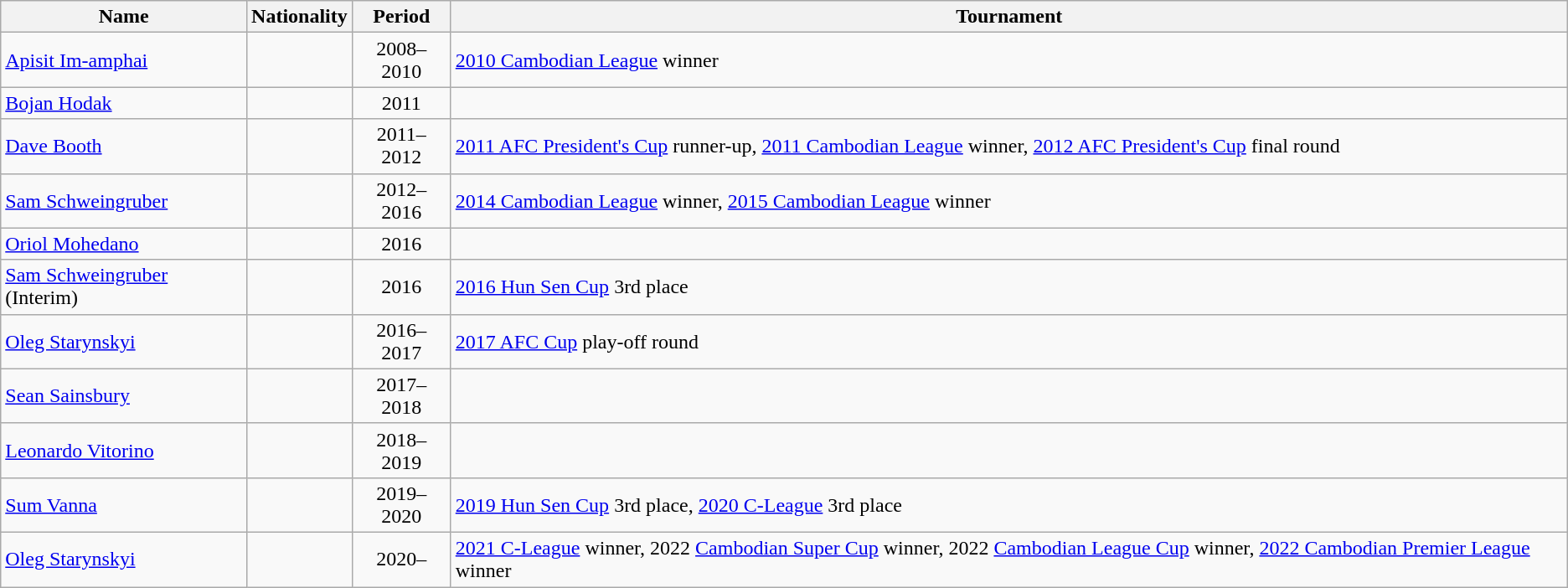<table class="wikitable">
<tr>
<th>Name</th>
<th>Nationality</th>
<th>Period</th>
<th>Tournament</th>
</tr>
<tr>
<td><a href='#'>Apisit Im-amphai</a></td>
<td align="center"></td>
<td align="center">2008–2010</td>
<td><a href='#'>2010 Cambodian League</a> winner</td>
</tr>
<tr>
<td><a href='#'>Bojan Hodak</a></td>
<td align="center"></td>
<td align="center">2011</td>
<td></td>
</tr>
<tr>
<td><a href='#'>Dave Booth</a></td>
<td align="center"></td>
<td align="center">2011–2012</td>
<td><a href='#'>2011 AFC President's Cup</a> runner-up, <a href='#'>2011 Cambodian League</a> winner, <a href='#'>2012 AFC President's Cup</a> final round</td>
</tr>
<tr>
<td><a href='#'>Sam Schweingruber</a></td>
<td align="center"></td>
<td align="center">2012–2016</td>
<td><a href='#'>2014 Cambodian League</a> winner, <a href='#'>2015 Cambodian League</a> winner</td>
</tr>
<tr>
<td><a href='#'>Oriol Mohedano</a></td>
<td align="center"></td>
<td align="center">2016</td>
<td></td>
</tr>
<tr>
<td><a href='#'>Sam Schweingruber</a> (Interim)</td>
<td align="center"></td>
<td align="center">2016</td>
<td><a href='#'>2016 Hun Sen Cup</a> 3rd place</td>
</tr>
<tr>
<td><a href='#'>Oleg Starynskyi</a></td>
<td align="center"></td>
<td align="center">2016–2017</td>
<td><a href='#'>2017 AFC Cup</a> play-off round</td>
</tr>
<tr>
<td><a href='#'>Sean Sainsbury</a></td>
<td align="center"></td>
<td align="center">2017–2018</td>
<td></td>
</tr>
<tr>
<td><a href='#'>Leonardo Vitorino</a></td>
<td align="center"></td>
<td align="center">2018–2019</td>
<td></td>
</tr>
<tr>
<td><a href='#'>Sum Vanna</a></td>
<td align="center"></td>
<td align="center">2019–2020</td>
<td><a href='#'>2019 Hun Sen Cup</a> 3rd place, <a href='#'>2020 C-League</a> 3rd place</td>
</tr>
<tr>
<td><a href='#'>Oleg Starynskyi</a></td>
<td align="center"></td>
<td align="center">2020–</td>
<td><a href='#'>2021 C-League</a> winner, 2022 <a href='#'>Cambodian Super Cup</a> winner, 2022 <a href='#'>Cambodian League Cup</a> winner, <a href='#'>2022 Cambodian Premier League</a> winner</td>
</tr>
</table>
